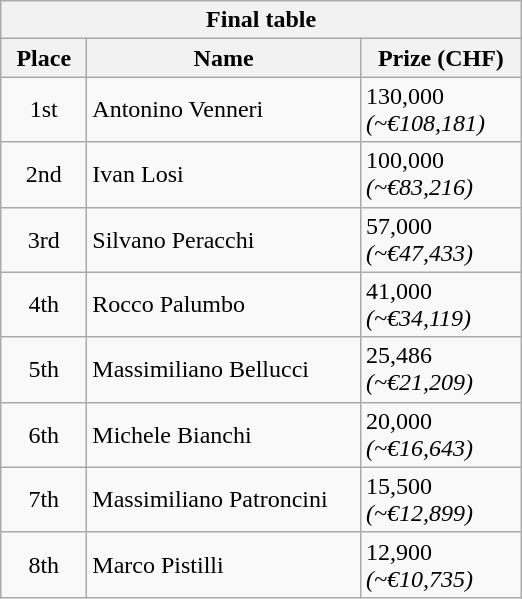<table class="wikitable">
<tr>
<th colspan="3">Final table</th>
</tr>
<tr>
<th style="width:50px;">Place</th>
<th style="width:175px;">Name</th>
<th style="width:100px;">Prize (CHF)</th>
</tr>
<tr>
<td style="text-align:center;">1st</td>
<td> Antonino Venneri</td>
<td>130,000<br><em>(~€108,181)</em></td>
</tr>
<tr>
<td style="text-align:center;">2nd</td>
<td> Ivan Losi</td>
<td>100,000<br><em>(~€83,216)</em></td>
</tr>
<tr>
<td style="text-align:center;">3rd</td>
<td> Silvano Peracchi</td>
<td>57,000<br><em>(~€47,433)</em></td>
</tr>
<tr>
<td style="text-align:center;">4th</td>
<td> Rocco Palumbo</td>
<td>41,000<br><em>(~€34,119)</em></td>
</tr>
<tr>
<td style="text-align:center;">5th</td>
<td> Massimiliano Bellucci</td>
<td>25,486<br><em>(~€21,209)</em></td>
</tr>
<tr>
<td style="text-align:center;">6th</td>
<td> Michele Bianchi</td>
<td>20,000<br><em>(~€16,643)</em></td>
</tr>
<tr>
<td style="text-align:center;">7th</td>
<td> Massimiliano Patroncini</td>
<td>15,500<br><em>(~€12,899)</em></td>
</tr>
<tr>
<td style="text-align:center;">8th</td>
<td> Marco Pistilli</td>
<td>12,900<br><em>(~€10,735)</em></td>
</tr>
</table>
